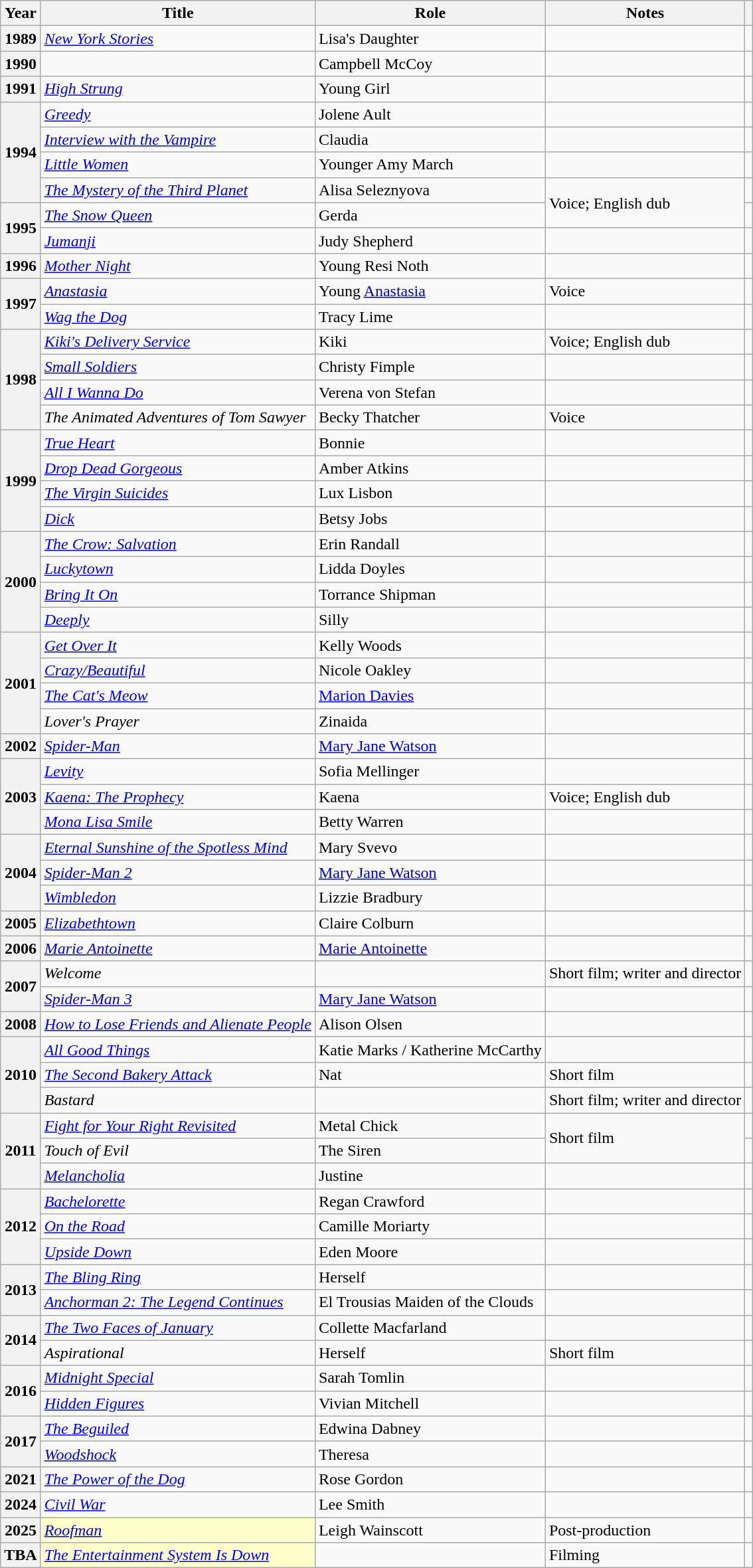<table class="wikitable sortable plainrowheaders">
<tr>
<th scope="col">Year</th>
<th scope="col">Title</th>
<th scope="col">Role</th>
<th scope="col" class="unsortable">Notes</th>
<th scope="col" class="unsortable"></th>
</tr>
<tr>
<th scope="row">1989</th>
<td><em><a href='#'>New York Stories</a></em></td>
<td>Lisa's Daughter</td>
<td></td>
<td style="text-align:center;"></td>
</tr>
<tr>
<th scope="row">1990</th>
<td><em></em></td>
<td>Campbell McCoy</td>
<td></td>
<td style="text-align:center;"></td>
</tr>
<tr>
<th scope="row">1991</th>
<td><em><a href='#'>High Strung</a></em></td>
<td>Young Girl</td>
<td></td>
<td style="text-align:center;"></td>
</tr>
<tr>
<th rowspan=4 scope="row">1994</th>
<td><em><a href='#'>Greedy</a></em></td>
<td>Jolene Ault</td>
<td></td>
<td style="text-align:center;"></td>
</tr>
<tr>
<td><em><a href='#'>Interview with the Vampire</a></em></td>
<td>Claudia</td>
<td></td>
<td style="text-align:center;"></td>
</tr>
<tr>
<td><em><a href='#'>Little Women</a></em></td>
<td>Younger Amy March</td>
<td></td>
<td style="text-align:center;"></td>
</tr>
<tr>
<td data-sort-value="Mystery Third Planet"><em><a href='#'>The Mystery of the Third Planet</a></em></td>
<td>Alisa Seleznyova</td>
<td rowspan=2>Voice; English dub</td>
<td style="text-align:center;"></td>
</tr>
<tr>
<th rowspan=2 scope="row">1995</th>
<td data-sort-value="Snow Queen"><em><a href='#'>The Snow Queen</a></em></td>
<td>Gerda</td>
<td style="text-align:center;"></td>
</tr>
<tr>
<td><em><a href='#'>Jumanji</a></em></td>
<td>Judy Shepherd</td>
<td></td>
<td style="text-align:center;"></td>
</tr>
<tr>
<th scope="row">1996</th>
<td><em><a href='#'>Mother Night</a></em></td>
<td>Young Resi Noth</td>
<td></td>
<td style="text-align:center;"></td>
</tr>
<tr>
<th rowspan=2 scope="row">1997</th>
<td><em><a href='#'>Anastasia</a></em></td>
<td>Young <a href='#'>Anastasia</a></td>
<td>Voice</td>
<td style="text-align:center;"></td>
</tr>
<tr>
<td><em><a href='#'>Wag the Dog</a></em></td>
<td>Tracy Lime</td>
<td></td>
<td style="text-align:center;"></td>
</tr>
<tr>
<th rowspan=4 scope="row">1998</th>
<td><em><a href='#'>Kiki's Delivery Service</a></em></td>
<td>Kiki</td>
<td>Voice; English dub</td>
<td style="text-align:center;"></td>
</tr>
<tr>
<td><em><a href='#'>Small Soldiers</a></em></td>
<td>Christy Fimple</td>
<td></td>
<td style="text-align:center;"></td>
</tr>
<tr>
<td><em><a href='#'>All I Wanna Do</a></em></td>
<td>Verena von Stefan</td>
<td></td>
<td style="text-align:center;"></td>
</tr>
<tr>
<td><em>The Animated Adventures of Tom Sawyer</em></td>
<td>Becky Thatcher</td>
<td>Voice</td>
<td style="text-align:center;"></td>
</tr>
<tr>
<th rowspan=4 scope="row">1999</th>
<td><em><a href='#'>True Heart</a></em></td>
<td>Bonnie</td>
<td></td>
<td style="text-align:center;"></td>
</tr>
<tr>
<td><em><a href='#'>Drop Dead Gorgeous</a></em></td>
<td>Amber Atkins</td>
<td></td>
<td style="text-align:center;"></td>
</tr>
<tr>
<td><em><a href='#'>The Virgin Suicides</a></em></td>
<td>Lux Lisbon</td>
<td></td>
<td style="text-align:center;"></td>
</tr>
<tr>
<td><em><a href='#'>Dick</a></em></td>
<td>Betsy Jobs</td>
<td></td>
<td style="text-align:center;"></td>
</tr>
<tr>
<th rowspan=4 scope="row">2000</th>
<td><em><a href='#'>The Crow: Salvation</a></em></td>
<td>Erin Randall</td>
<td></td>
<td style="text-align:center;"></td>
</tr>
<tr>
<td><em><a href='#'>Luckytown</a></em></td>
<td>Lidda Doyles</td>
<td></td>
<td style="text-align:center;"></td>
</tr>
<tr>
<td><em><a href='#'>Bring It On</a></em></td>
<td>Torrance Shipman</td>
<td></td>
<td style="text-align:center;"></td>
</tr>
<tr>
<td><em><a href='#'>Deeply</a></em></td>
<td>Silly</td>
<td></td>
<td style="text-align:center;"></td>
</tr>
<tr>
<th rowspan=4 scope="row">2001</th>
<td><em><a href='#'>Get Over It</a></em></td>
<td>Kelly Woods</td>
<td></td>
<td style="text-align:center;"></td>
</tr>
<tr>
<td><em><a href='#'>Crazy/Beautiful</a></em></td>
<td>Nicole Oakley</td>
<td></td>
<td style="text-align:center;"></td>
</tr>
<tr>
<td><em><a href='#'>The Cat's Meow</a></em></td>
<td><a href='#'>Marion Davies</a></td>
<td></td>
<td style="text-align:center;"></td>
</tr>
<tr>
<td><em>Lover's Prayer</em></td>
<td>Zinaida</td>
<td></td>
<td style="text-align:center;"></td>
</tr>
<tr>
<th scope="row">2002</th>
<td><em><a href='#'>Spider-Man</a></em></td>
<td><a href='#'>Mary Jane Watson</a></td>
<td></td>
<td style="text-align:center;"></td>
</tr>
<tr>
<th rowspan=3 scope="row">2003</th>
<td><em><a href='#'>Levity</a></em></td>
<td>Sofia Mellinger</td>
<td></td>
<td style="text-align:center;"></td>
</tr>
<tr>
<td><em><a href='#'>Kaena: The Prophecy</a></em></td>
<td>Kaena</td>
<td>Voice; English dub</td>
<td style="text-align:center;"></td>
</tr>
<tr>
<td><em><a href='#'>Mona Lisa Smile</a></em></td>
<td>Betty Warren</td>
<td></td>
<td style="text-align:center;"></td>
</tr>
<tr>
<th rowspan=3 scope="row">2004</th>
<td><em><a href='#'>Eternal Sunshine of the Spotless Mind</a></em></td>
<td>Mary Svevo</td>
<td></td>
<td style="text-align:center;"></td>
</tr>
<tr>
<td><em><a href='#'>Spider-Man 2</a></em></td>
<td><a href='#'>Mary Jane Watson</a></td>
<td></td>
<td style="text-align:center;"></td>
</tr>
<tr>
<td><em><a href='#'>Wimbledon</a></em></td>
<td>Lizzie Bradbury</td>
<td></td>
<td style="text-align:center;"></td>
</tr>
<tr>
<th scope="row">2005</th>
<td><em><a href='#'>Elizabethtown</a></em></td>
<td>Claire Colburn</td>
<td></td>
<td style="text-align:center;"></td>
</tr>
<tr>
<th scope="row">2006</th>
<td><em><a href='#'>Marie Antoinette</a></em></td>
<td><a href='#'>Marie Antoinette</a></td>
<td></td>
<td style="text-align:center;"></td>
</tr>
<tr>
<th rowspan=2 scope="row">2007</th>
<td><em>Welcome</em></td>
<td></td>
<td>Short film; writer and director</td>
<td style="text-align:center;"></td>
</tr>
<tr>
<td><em><a href='#'>Spider-Man 3</a></em></td>
<td><a href='#'>Mary Jane Watson</a></td>
<td></td>
<td style="text-align:center;"></td>
</tr>
<tr>
<th scope="row">2008</th>
<td><em><a href='#'>How to Lose Friends and Alienate People</a></em></td>
<td>Alison Olsen</td>
<td></td>
<td style="text-align:center;"></td>
</tr>
<tr>
<th rowspan=3 scope="row">2010</th>
<td><em><a href='#'>All Good Things</a></em></td>
<td>Katie Marks / Katherine McCarthy</td>
<td></td>
<td style="text-align:center;"></td>
</tr>
<tr>
<td><em><a href='#'>The Second Bakery Attack</a></em></td>
<td>Nat</td>
<td>Short film</td>
<td style="text-align:center;"></td>
</tr>
<tr>
<td><em>Bastard</em></td>
<td></td>
<td>Short film; writer and director</td>
<td style="text-align:center;"></td>
</tr>
<tr>
<th rowspan=3 scope="row">2011</th>
<td><em><a href='#'>Fight for Your Right Revisited</a></em></td>
<td>Metal Chick</td>
<td rowspan=2>Short film</td>
<td style="text-align:center;"></td>
</tr>
<tr>
<td><em>Touch of Evil</em></td>
<td>The Siren</td>
<td style="text-align:center;"></td>
</tr>
<tr>
<td><em><a href='#'>Melancholia</a></em></td>
<td>Justine</td>
<td></td>
<td style="text-align:center;"></td>
</tr>
<tr>
<th rowspan=3 scope="row">2012</th>
<td><em><a href='#'>Bachelorette</a></em></td>
<td>Regan Crawford</td>
<td></td>
<td style="text-align:center;"></td>
</tr>
<tr>
<td><em><a href='#'>On the Road</a></em></td>
<td>Camille Moriarty</td>
<td></td>
<td style="text-align:center;"></td>
</tr>
<tr>
<td><em><a href='#'>Upside Down</a></em></td>
<td>Eden Moore</td>
<td></td>
<td style="text-align:center;"></td>
</tr>
<tr>
<th rowspan=2 scope="row">2013</th>
<td><em><a href='#'>The Bling Ring</a></em></td>
<td>Herself</td>
<td></td>
<td style="text-align:center;"></td>
</tr>
<tr>
<td><em><a href='#'>Anchorman 2: The Legend Continues</a></em></td>
<td>El Trousias Maiden of the Clouds</td>
<td></td>
<td style="text-align:center;"></td>
</tr>
<tr>
<th rowspan=2 scope="row">2014</th>
<td data-sort-value="Two Faces January"><em><a href='#'>The Two Faces of January</a></em></td>
<td>Collette Macfarland</td>
<td></td>
<td style="text-align:center;"></td>
</tr>
<tr>
<td><em>Aspirational</em></td>
<td>Herself</td>
<td>Short film</td>
<td style="text-align:center;"></td>
</tr>
<tr>
<th rowspan=2 scope="row">2016</th>
<td><em><a href='#'>Midnight Special</a></em></td>
<td>Sarah Tomlin</td>
<td></td>
<td style="text-align:center;"></td>
</tr>
<tr>
<td><em><a href='#'>Hidden Figures</a></em></td>
<td>Vivian Mitchell</td>
<td></td>
<td style="text-align:center;"></td>
</tr>
<tr>
<th rowspan=2 scope="row">2017</th>
<td data-sort-value="Beguiled"><em><a href='#'>The Beguiled</a></em></td>
<td>Edwina Dabney</td>
<td></td>
<td style="text-align:center;"></td>
</tr>
<tr>
<td><em><a href='#'>Woodshock</a></em></td>
<td>Theresa</td>
<td></td>
<td style="text-align:center;"></td>
</tr>
<tr>
<th scope="row">2021</th>
<td data-sort-value="Power of Dog"><em><a href='#'>The Power of the Dog</a></em></td>
<td>Rose Gordon</td>
<td></td>
<td style="text-align:center;"></td>
</tr>
<tr>
<th scope="row">2024</th>
<td><em><a href='#'>Civil War</a></em></td>
<td>Lee Smith</td>
<td></td>
<td style="text-align:center;"></td>
</tr>
<tr>
<th scope="row">2025</th>
<td style="background:#FFFFCC;"><em><a href='#'>Roofman</a></em> </td>
<td>Leigh Wainscott</td>
<td>Post-production</td>
<td style="text-align:center;"></td>
</tr>
<tr>
<th scope="row">TBA</th>
<td style="background:#FFFFCC;"><em><a href='#'>The Entertainment System Is Down</a></em> </td>
<td></td>
<td>Filming</td>
<td style="text-align:center;"></td>
</tr>
</table>
